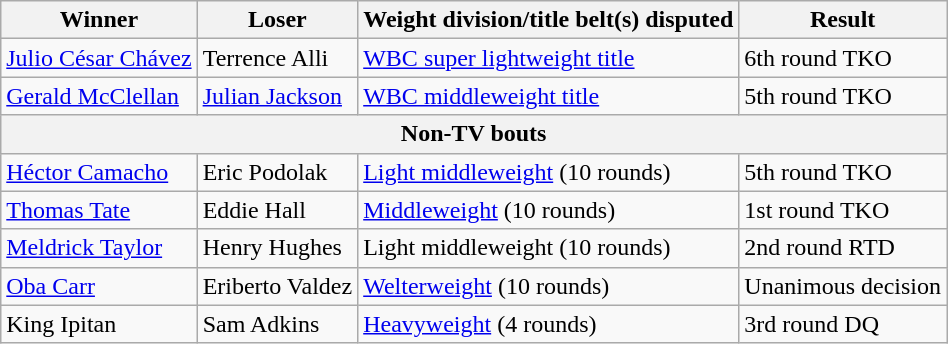<table class=wikitable>
<tr>
<th>Winner</th>
<th>Loser</th>
<th>Weight division/title belt(s) disputed</th>
<th>Result</th>
</tr>
<tr>
<td> <a href='#'>Julio César Chávez</a></td>
<td> Terrence Alli</td>
<td><a href='#'>WBC super lightweight title</a></td>
<td>6th round TKO</td>
</tr>
<tr>
<td> <a href='#'>Gerald McClellan</a></td>
<td> <a href='#'>Julian Jackson</a></td>
<td><a href='#'>WBC middleweight title</a></td>
<td>5th round TKO</td>
</tr>
<tr>
<th colspan=4>Non-TV bouts</th>
</tr>
<tr>
<td> <a href='#'>Héctor Camacho</a></td>
<td> Eric Podolak</td>
<td><a href='#'>Light middleweight</a> (10 rounds)</td>
<td>5th round TKO</td>
</tr>
<tr>
<td> <a href='#'>Thomas Tate</a></td>
<td> Eddie Hall</td>
<td><a href='#'>Middleweight</a> (10 rounds)</td>
<td>1st round TKO</td>
</tr>
<tr>
<td> <a href='#'>Meldrick Taylor</a></td>
<td> Henry Hughes</td>
<td>Light middleweight (10 rounds)</td>
<td>2nd round RTD</td>
</tr>
<tr>
<td> <a href='#'>Oba Carr</a></td>
<td> Eriberto Valdez</td>
<td><a href='#'>Welterweight</a> (10 rounds)</td>
<td>Unanimous decision</td>
</tr>
<tr>
<td> King Ipitan</td>
<td> Sam Adkins</td>
<td><a href='#'>Heavyweight</a> (4 rounds)</td>
<td>3rd round DQ</td>
</tr>
</table>
